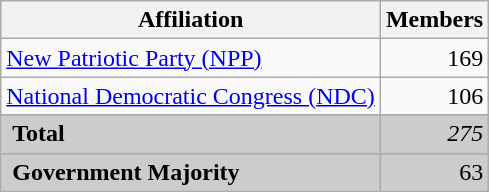<table class="wikitable">
<tr>
<th>Affiliation</th>
<th>Members</th>
</tr>
<tr>
<td><a href='#'>New Patriotic Party (NPP)</a></td>
<td align="right">169</td>
</tr>
<tr>
<td><a href='#'>National Democratic Congress (NDC)</a></td>
<td align="right">106</td>
</tr>
<tr>
</tr>
<tr bgcolor="CCCCCC">
<td> <strong>Total</strong></td>
<td align="right"><em>275</em></td>
</tr>
<tr bgcolor="CCCCCC">
<td> <strong>Government Majority</strong></td>
<td align="right">63</td>
</tr>
</table>
